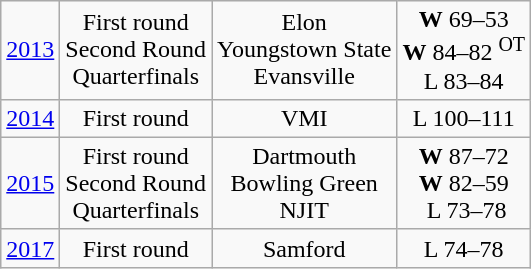<table class="wikitable">
<tr align="center">
<td><a href='#'>2013</a></td>
<td>First round<br>Second Round<br>Quarterfinals</td>
<td>Elon<br>Youngstown State<br>Evansville</td>
<td><strong>W</strong> 69–53<br><strong>W</strong> 84–82 <sup>OT</sup><br>L 83–84</td>
</tr>
<tr align="center">
<td><a href='#'>2014</a></td>
<td>First round</td>
<td>VMI</td>
<td>L 100–111</td>
</tr>
<tr align="center">
<td><a href='#'>2015</a></td>
<td>First round<br>Second Round<br>Quarterfinals</td>
<td>Dartmouth<br>Bowling Green<br>NJIT</td>
<td><strong>W</strong> 87–72<br><strong>W</strong> 82–59<br> L 73–78</td>
</tr>
<tr align="center">
<td><a href='#'>2017</a></td>
<td>First round</td>
<td>Samford</td>
<td>L 74–78</td>
</tr>
</table>
